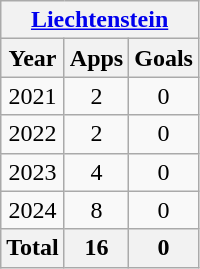<table class="wikitable" style="text-align:center">
<tr>
<th colspan=3><a href='#'>Liechtenstein</a></th>
</tr>
<tr>
<th>Year</th>
<th>Apps</th>
<th>Goals</th>
</tr>
<tr>
<td>2021</td>
<td>2</td>
<td>0</td>
</tr>
<tr>
<td>2022</td>
<td>2</td>
<td>0</td>
</tr>
<tr>
<td>2023</td>
<td>4</td>
<td>0</td>
</tr>
<tr>
<td>2024</td>
<td>8</td>
<td>0</td>
</tr>
<tr>
<th>Total</th>
<th>16</th>
<th>0</th>
</tr>
</table>
